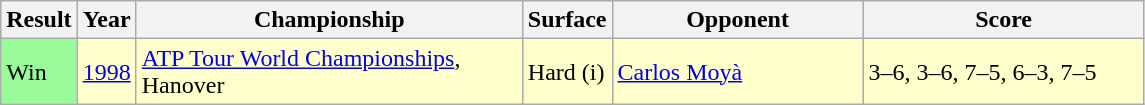<table class="sortable wikitable">
<tr>
<th>Result</th>
<th>Year</th>
<th style="width:250px">Championship</th>
<th style="width:50px">Surface</th>
<th style="width:160px">Opponent</th>
<th style="width:180px" class="unsortable">Score</th>
</tr>
<tr bgcolor="ffffcc">
<td style="background:#98fb98;">Win</td>
<td><a href='#'>1998</a></td>
<td><a href='#'>ATP Tour World Championships</a>, Hanover</td>
<td>Hard (i)</td>
<td> <a href='#'>Carlos Moyà</a></td>
<td>3–6, 3–6, 7–5, 6–3, 7–5</td>
</tr>
</table>
